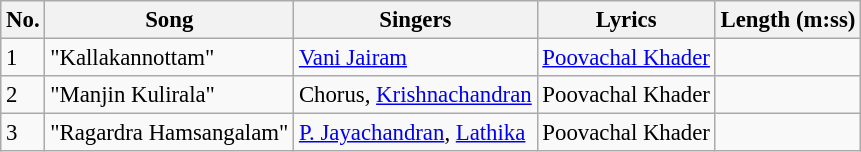<table class="wikitable" style="font-size:95%;">
<tr>
<th>No.</th>
<th>Song</th>
<th>Singers</th>
<th>Lyrics</th>
<th>Length (m:ss)</th>
</tr>
<tr>
<td>1</td>
<td>"Kallakannottam"</td>
<td><a href='#'>Vani Jairam</a></td>
<td><a href='#'>Poovachal Khader</a></td>
<td></td>
</tr>
<tr>
<td>2</td>
<td>"Manjin Kulirala"</td>
<td>Chorus, <a href='#'>Krishnachandran</a></td>
<td>Poovachal Khader</td>
<td></td>
</tr>
<tr>
<td>3</td>
<td>"Ragardra Hamsangalam"</td>
<td><a href='#'>P. Jayachandran</a>, <a href='#'>Lathika</a></td>
<td>Poovachal Khader</td>
<td></td>
</tr>
</table>
